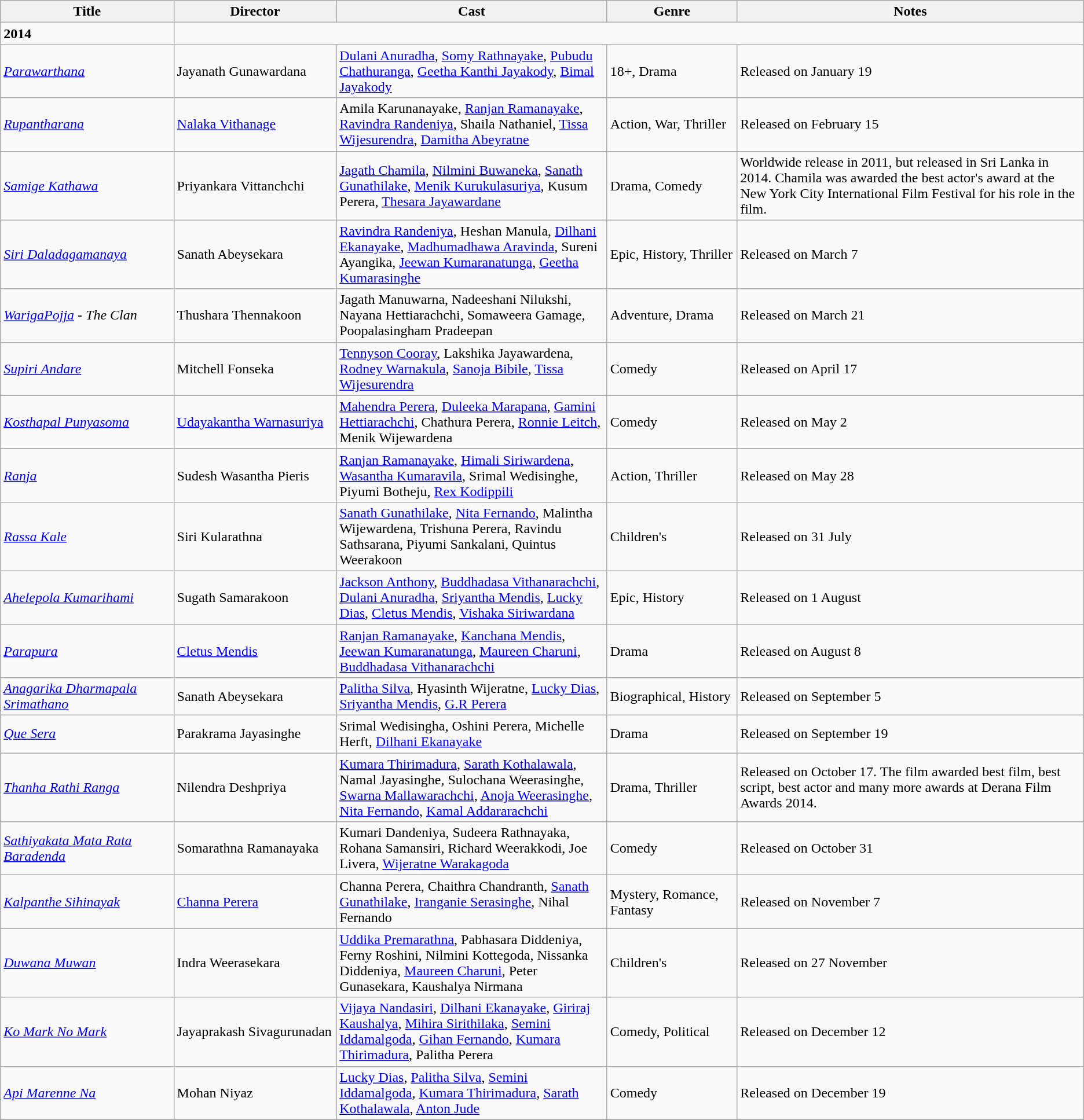<table class="wikitable">
<tr>
<th width=16%>Title</th>
<th width=15%>Director</th>
<th width=25%>Cast</th>
<th width=12%>Genre</th>
<th width=32%>Notes</th>
</tr>
<tr>
<td><strong>2014</strong></td>
</tr>
<tr>
<td><em><a href='#'>Parawarthana</a></em></td>
<td>Jayanath Gunawardana</td>
<td><a href='#'>Dulani Anuradha</a>, <a href='#'>Somy Rathnayake</a>, <a href='#'>Pubudu Chathuranga</a>, <a href='#'>Geetha Kanthi Jayakody</a>, <a href='#'>Bimal Jayakody</a></td>
<td>18+, Drama</td>
<td>Released on January 19</td>
</tr>
<tr>
<td><em><a href='#'>Rupantharana</a></em></td>
<td><a href='#'>Nalaka Vithanage</a></td>
<td>Amila Karunanayake, <a href='#'>Ranjan Ramanayake</a>, <a href='#'>Ravindra Randeniya</a>, Shaila Nathaniel, <a href='#'>Tissa Wijesurendra</a>, <a href='#'>Damitha Abeyratne</a></td>
<td>Action, War, Thriller</td>
<td>Released on February 15</td>
</tr>
<tr>
<td><em><a href='#'>Samige Kathawa</a></em></td>
<td>Priyankara Vittanchchi</td>
<td><a href='#'>Jagath Chamila</a>, <a href='#'>Nilmini Buwaneka</a>, <a href='#'>Sanath Gunathilake</a>, <a href='#'>Menik Kurukulasuriya</a>, Kusum Perera, <a href='#'>Thesara Jayawardane</a></td>
<td>Drama, Comedy</td>
<td>Worldwide release in 2011, but released in Sri Lanka in 2014. Chamila was awarded the best actor's award at the New York City International Film Festival for his role in the film.</td>
</tr>
<tr>
<td><em><a href='#'>Siri Daladagamanaya</a></em></td>
<td>Sanath Abeysekara</td>
<td><a href='#'>Ravindra Randeniya</a>, Heshan Manula, <a href='#'>Dilhani Ekanayake</a>, <a href='#'>Madhumadhawa Aravinda</a>, Sureni Ayangika, <a href='#'>Jeewan Kumaranatunga</a>, <a href='#'>Geetha Kumarasinghe</a></td>
<td>Epic, History, Thriller</td>
<td>Released on March 7</td>
</tr>
<tr>
<td><em><a href='#'>WarigaPojja</a> - The Clan</em></td>
<td>Thushara Thennakoon</td>
<td>Jagath Manuwarna, Nadeeshani Nilukshi, Nayana Hettiarachchi, Somaweera Gamage, Poopalasingham Pradeepan</td>
<td>Adventure, Drama</td>
<td>Released on March 21</td>
</tr>
<tr>
<td><em><a href='#'>Supiri Andare</a></em></td>
<td>Mitchell Fonseka</td>
<td><a href='#'>Tennyson Cooray</a>, Lakshika Jayawardena, <a href='#'>Rodney Warnakula</a>, <a href='#'>Sanoja Bibile</a>, <a href='#'>Tissa Wijesurendra</a></td>
<td>Comedy</td>
<td>Released on April 17</td>
</tr>
<tr>
<td><em><a href='#'>Kosthapal Punyasoma</a></em></td>
<td><a href='#'>Udayakantha Warnasuriya</a></td>
<td><a href='#'>Mahendra Perera</a>, <a href='#'>Duleeka Marapana</a>, <a href='#'>Gamini Hettiarachchi</a>, Chathura Perera, <a href='#'>Ronnie Leitch</a>, Menik Wijewardena</td>
<td>Comedy</td>
<td>Released on May 2</td>
</tr>
<tr>
<td><em><a href='#'>Ranja</a></em></td>
<td>Sudesh Wasantha Pieris</td>
<td><a href='#'>Ranjan Ramanayake</a>, <a href='#'>Himali Siriwardena</a>, <a href='#'>Wasantha Kumaravila</a>, Srimal Wedisinghe, Piyumi Botheju, <a href='#'>Rex Kodippili</a></td>
<td>Action, Thriller</td>
<td>Released on May 28</td>
</tr>
<tr>
<td><em><a href='#'>Rassa Kale</a></em></td>
<td>Siri Kularathna</td>
<td><a href='#'>Sanath Gunathilake</a>, <a href='#'>Nita Fernando</a>, Malintha Wijewardena, Trishuna Perera, Ravindu Sathsarana, Piyumi Sankalani, Quintus Weerakoon</td>
<td>Children's</td>
<td>Released on 31 July</td>
</tr>
<tr>
<td><em><a href='#'>Ahelepola Kumarihami</a></em></td>
<td>Sugath Samarakoon</td>
<td><a href='#'>Jackson Anthony</a>, <a href='#'>Buddhadasa Vithanarachchi</a>, <a href='#'>Dulani Anuradha</a>, <a href='#'>Sriyantha Mendis</a>, <a href='#'>Lucky Dias</a>, <a href='#'>Cletus Mendis</a>, <a href='#'>Vishaka Siriwardana</a></td>
<td>Epic, History</td>
<td>Released on 1 August</td>
</tr>
<tr>
<td><em><a href='#'>Parapura</a></em></td>
<td><a href='#'>Cletus Mendis</a></td>
<td><a href='#'>Ranjan Ramanayake</a>, <a href='#'>Kanchana Mendis</a>, <a href='#'>Jeewan Kumaranatunga</a>, <a href='#'>Maureen Charuni</a>, <a href='#'>Buddhadasa Vithanarachchi</a></td>
<td>Drama</td>
<td>Released on August 8</td>
</tr>
<tr>
<td><em><a href='#'>Anagarika Dharmapala Srimathano</a></em></td>
<td>Sanath Abeysekara</td>
<td><a href='#'>Palitha Silva</a>, Hyasinth Wijeratne, <a href='#'>Lucky Dias</a>, <a href='#'>Sriyantha Mendis</a>, <a href='#'>G.R Perera</a></td>
<td>Biographical, History</td>
<td>Released on September 5</td>
</tr>
<tr>
<td><em><a href='#'>Que Sera</a></em></td>
<td>Parakrama Jayasinghe</td>
<td>Srimal Wedisingha, Oshini Perera, Michelle Herft, <a href='#'>Dilhani Ekanayake</a></td>
<td>Drama</td>
<td>Released on September 19</td>
</tr>
<tr>
<td><em><a href='#'>Thanha Rathi Ranga</a></em></td>
<td>Nilendra Deshpriya</td>
<td><a href='#'>Kumara Thirimadura</a>, <a href='#'>Sarath Kothalawala</a>, Namal Jayasinghe, Sulochana Weerasinghe, <a href='#'>Swarna Mallawarachchi</a>, <a href='#'>Anoja Weerasinghe</a>, <a href='#'>Nita Fernando</a>, <a href='#'>Kamal Addararachchi</a></td>
<td>Drama, Thriller</td>
<td>Released on October 17. The film awarded best film, best script, best actor and many more awards at Derana Film Awards 2014.</td>
</tr>
<tr>
<td><em><a href='#'>Sathiyakata Mata Rata Baradenda</a></em></td>
<td>Somarathna Ramanayaka</td>
<td>Kumari Dandeniya, Sudeera Rathnayaka, Rohana Samansiri, Richard Weerakkodi, Joe Livera, <a href='#'>Wijeratne Warakagoda</a></td>
<td>Comedy</td>
<td>Released on October 31</td>
</tr>
<tr>
<td><em><a href='#'>Kalpanthe Sihinayak</a></em></td>
<td><a href='#'>Channa Perera</a></td>
<td>Channa Perera, Chaithra Chandranth, <a href='#'>Sanath Gunathilake</a>, <a href='#'>Iranganie Serasinghe</a>, Nihal Fernando</td>
<td>Mystery, Romance, Fantasy</td>
<td>Released on November 7</td>
</tr>
<tr>
<td><em><a href='#'>Duwana Muwan</a></em></td>
<td>Indra Weerasekara</td>
<td><a href='#'>Uddika Premarathna</a>, Pabhasara Diddeniya, Ferny Roshini, Nilmini Kottegoda, Nissanka Diddeniya, <a href='#'>Maureen Charuni</a>, Peter Gunasekara, Kaushalya Nirmana</td>
<td>Children's</td>
<td>Released on 27 November</td>
</tr>
<tr>
<td><em><a href='#'>Ko Mark No Mark</a></em></td>
<td>Jayaprakash Sivagurunadan</td>
<td><a href='#'>Vijaya Nandasiri</a>, <a href='#'>Dilhani Ekanayake</a>, <a href='#'>Giriraj Kaushalya</a>, <a href='#'>Mihira Sirithilaka</a>, <a href='#'>Semini Iddamalgoda</a>, <a href='#'>Gihan Fernando</a>, <a href='#'>Kumara Thirimadura</a>, Palitha Perera</td>
<td>Comedy, Political</td>
<td>Released on December 12</td>
</tr>
<tr>
<td><em><a href='#'>Api Marenne Na</a></em></td>
<td>Mohan Niyaz</td>
<td><a href='#'>Lucky Dias</a>, <a href='#'>Palitha Silva</a>, <a href='#'>Semini Iddamalgoda</a>, <a href='#'>Kumara Thirimadura</a>, <a href='#'>Sarath Kothalawala</a>, <a href='#'>Anton Jude</a></td>
<td>Comedy</td>
<td>Released on December 19</td>
</tr>
<tr>
</tr>
</table>
